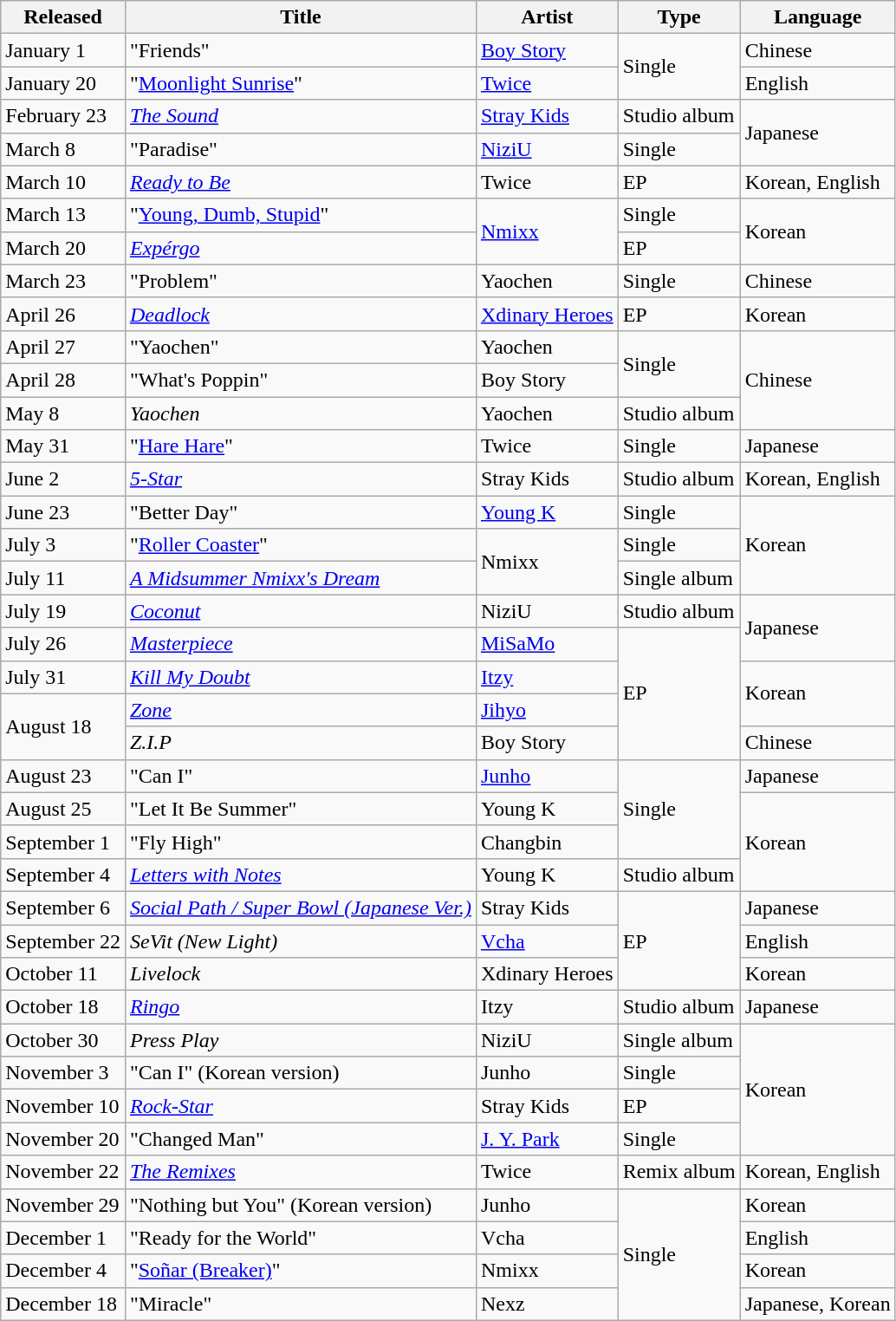<table class="wikitable plainrowheaders">
<tr>
<th scope="col">Released</th>
<th scope="col">Title</th>
<th scope="col">Artist</th>
<th scope="col">Type</th>
<th scope="col">Language</th>
</tr>
<tr>
<td>January 1</td>
<td>"Friends"</td>
<td><a href='#'>Boy Story</a></td>
<td rowspan="2">Single</td>
<td>Chinese</td>
</tr>
<tr>
<td>January 20</td>
<td>"<a href='#'>Moonlight Sunrise</a>"</td>
<td><a href='#'>Twice</a></td>
<td>English</td>
</tr>
<tr>
<td>February 23</td>
<td><em><a href='#'>The Sound</a></em></td>
<td><a href='#'>Stray Kids</a></td>
<td>Studio album</td>
<td rowspan="2">Japanese</td>
</tr>
<tr>
<td>March 8</td>
<td>"Paradise"</td>
<td><a href='#'>NiziU</a></td>
<td>Single</td>
</tr>
<tr>
<td>March 10</td>
<td><em><a href='#'>Ready to Be</a></em></td>
<td>Twice</td>
<td>EP</td>
<td>Korean, English</td>
</tr>
<tr>
<td>March 13</td>
<td>"<a href='#'>Young, Dumb, Stupid</a>"</td>
<td rowspan="2"><a href='#'>Nmixx</a></td>
<td>Single</td>
<td rowspan="2">Korean</td>
</tr>
<tr>
<td>March 20</td>
<td><em><a href='#'>Expérgo</a></em></td>
<td>EP</td>
</tr>
<tr>
<td>March 23</td>
<td>"Problem"</td>
<td>Yaochen</td>
<td>Single</td>
<td>Chinese</td>
</tr>
<tr>
<td>April 26</td>
<td><em><a href='#'>Deadlock</a></em></td>
<td><a href='#'>Xdinary Heroes</a></td>
<td>EP</td>
<td>Korean</td>
</tr>
<tr>
<td>April 27</td>
<td>"Yaochen"</td>
<td>Yaochen</td>
<td rowspan="2">Single</td>
<td rowspan="3">Chinese</td>
</tr>
<tr>
<td>April 28</td>
<td>"What's Poppin"</td>
<td>Boy Story</td>
</tr>
<tr>
<td>May 8</td>
<td><em>Yaochen</em></td>
<td>Yaochen</td>
<td>Studio album</td>
</tr>
<tr>
<td>May 31</td>
<td>"<a href='#'>Hare Hare</a>"</td>
<td>Twice</td>
<td>Single</td>
<td>Japanese</td>
</tr>
<tr>
<td>June 2</td>
<td><em><a href='#'>5-Star</a></em></td>
<td>Stray Kids</td>
<td>Studio album</td>
<td>Korean, English</td>
</tr>
<tr>
<td>June 23</td>
<td>"Better Day"</td>
<td><a href='#'>Young K</a></td>
<td>Single</td>
<td rowspan="3">Korean</td>
</tr>
<tr>
<td>July 3</td>
<td>"<a href='#'>Roller Coaster</a>"</td>
<td rowspan="2">Nmixx</td>
<td>Single</td>
</tr>
<tr>
<td>July 11</td>
<td><em><a href='#'>A Midsummer Nmixx's Dream</a></em></td>
<td>Single album</td>
</tr>
<tr>
<td>July 19</td>
<td><em><a href='#'>Coconut</a></em></td>
<td>NiziU</td>
<td>Studio album</td>
<td rowspan="2">Japanese</td>
</tr>
<tr>
<td>July 26</td>
<td><em><a href='#'>Masterpiece</a></em></td>
<td><a href='#'>MiSaMo</a></td>
<td rowspan="4">EP</td>
</tr>
<tr>
<td>July 31</td>
<td><em><a href='#'>Kill My Doubt</a></em></td>
<td><a href='#'>Itzy</a></td>
<td rowspan="2">Korean</td>
</tr>
<tr>
<td rowspan="2">August 18</td>
<td><em><a href='#'>Zone</a></em></td>
<td><a href='#'>Jihyo</a></td>
</tr>
<tr>
<td><em>Z.I.P</em></td>
<td>Boy Story</td>
<td>Chinese</td>
</tr>
<tr>
<td>August 23</td>
<td>"Can I"</td>
<td><a href='#'>Junho</a></td>
<td rowspan="3">Single</td>
<td>Japanese</td>
</tr>
<tr>
<td>August 25</td>
<td>"Let It Be Summer"</td>
<td>Young K</td>
<td rowspan="3">Korean</td>
</tr>
<tr>
<td>September 1</td>
<td>"Fly High"</td>
<td>Changbin</td>
</tr>
<tr>
<td>September 4</td>
<td><em><a href='#'>Letters with Notes</a></em></td>
<td>Young K</td>
<td>Studio album</td>
</tr>
<tr>
<td>September 6</td>
<td><em><a href='#'>Social Path / Super Bowl (Japanese Ver.)</a></em></td>
<td>Stray Kids</td>
<td rowspan="3">EP</td>
<td>Japanese</td>
</tr>
<tr>
<td>September 22</td>
<td><em>SeVit (New Light)</em></td>
<td><a href='#'>Vcha</a></td>
<td>English</td>
</tr>
<tr>
<td>October 11</td>
<td><em>Livelock</em></td>
<td>Xdinary Heroes</td>
<td>Korean</td>
</tr>
<tr>
<td>October 18</td>
<td><em><a href='#'>Ringo</a></em></td>
<td>Itzy</td>
<td>Studio album</td>
<td>Japanese</td>
</tr>
<tr>
<td>October 30</td>
<td><em>Press Play</em></td>
<td>NiziU</td>
<td>Single album</td>
<td rowspan="4">Korean</td>
</tr>
<tr>
<td>November 3</td>
<td>"Can I" (Korean version)</td>
<td>Junho</td>
<td>Single</td>
</tr>
<tr>
<td>November 10</td>
<td><em><a href='#'>Rock-Star</a></em></td>
<td>Stray Kids</td>
<td>EP</td>
</tr>
<tr>
<td>November 20</td>
<td>"Changed Man"</td>
<td><a href='#'>J. Y. Park</a></td>
<td>Single</td>
</tr>
<tr>
<td>November 22</td>
<td><em><a href='#'>The Remixes</a></em></td>
<td>Twice</td>
<td>Remix album</td>
<td>Korean, English</td>
</tr>
<tr>
<td>November 29</td>
<td>"Nothing but You" (Korean version)</td>
<td>Junho</td>
<td rowspan="4">Single</td>
<td>Korean</td>
</tr>
<tr>
<td>December 1</td>
<td>"Ready for the World"</td>
<td>Vcha</td>
<td>English</td>
</tr>
<tr>
<td>December 4</td>
<td>"<a href='#'>Soñar (Breaker)</a>"</td>
<td>Nmixx</td>
<td>Korean</td>
</tr>
<tr>
<td>December 18</td>
<td>"Miracle"</td>
<td>Nexz</td>
<td>Japanese, Korean</td>
</tr>
</table>
